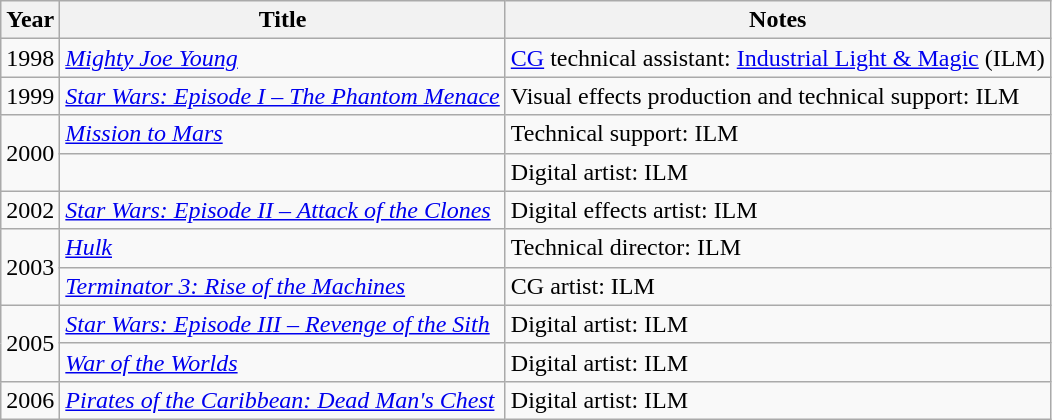<table class="wikitable sortable">
<tr>
<th>Year</th>
<th>Title</th>
<th class="unsortable">Notes</th>
</tr>
<tr>
<td>1998</td>
<td><em><a href='#'>Mighty Joe Young</a></em></td>
<td><a href='#'>CG</a> technical assistant: <a href='#'>Industrial Light & Magic</a> (ILM)</td>
</tr>
<tr>
<td>1999</td>
<td><em><a href='#'>Star Wars: Episode I – The Phantom Menace</a></em></td>
<td>Visual effects production and technical support: ILM</td>
</tr>
<tr>
<td rowspan="2">2000</td>
<td><em><a href='#'>Mission to Mars</a></em></td>
<td>Technical support: ILM</td>
</tr>
<tr>
<td><em></em></td>
<td>Digital artist: ILM</td>
</tr>
<tr>
<td>2002</td>
<td><em><a href='#'>Star Wars: Episode II – Attack of the Clones</a></em></td>
<td>Digital effects artist: ILM</td>
</tr>
<tr>
<td rowspan="2">2003</td>
<td><em><a href='#'>Hulk</a></em></td>
<td>Technical director: ILM</td>
</tr>
<tr>
<td><em><a href='#'>Terminator 3: Rise of the Machines</a></em></td>
<td>CG artist: ILM</td>
</tr>
<tr>
<td rowspan="2">2005</td>
<td><em><a href='#'>Star Wars: Episode III – Revenge of the Sith</a></em></td>
<td>Digital artist: ILM</td>
</tr>
<tr>
<td><em><a href='#'>War of the Worlds</a></em></td>
<td>Digital artist: ILM</td>
</tr>
<tr>
<td>2006</td>
<td><em><a href='#'>Pirates of the Caribbean: Dead Man's Chest</a></em></td>
<td>Digital artist: ILM</td>
</tr>
</table>
